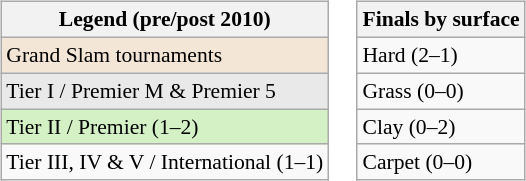<table>
<tr valign=top>
<td><br><table class=wikitable style=font-size:90%>
<tr>
<th>Legend (pre/post 2010)</th>
</tr>
<tr>
<td bgcolor=f3e6d7>Grand Slam tournaments</td>
</tr>
<tr>
<td bgcolor=#e9e9e9>Tier I / Premier M & Premier 5</td>
</tr>
<tr>
<td bgcolor=#d4f1c5>Tier II / Premier (1–2)</td>
</tr>
<tr>
<td>Tier III, IV & V / International (1–1)</td>
</tr>
</table>
</td>
<td><br><table class=wikitable style=font-size:90%>
<tr>
<th>Finals by surface</th>
</tr>
<tr>
<td>Hard (2–1)</td>
</tr>
<tr>
<td>Grass (0–0)</td>
</tr>
<tr>
<td>Clay (0–2)</td>
</tr>
<tr>
<td>Carpet (0–0)</td>
</tr>
</table>
</td>
</tr>
</table>
